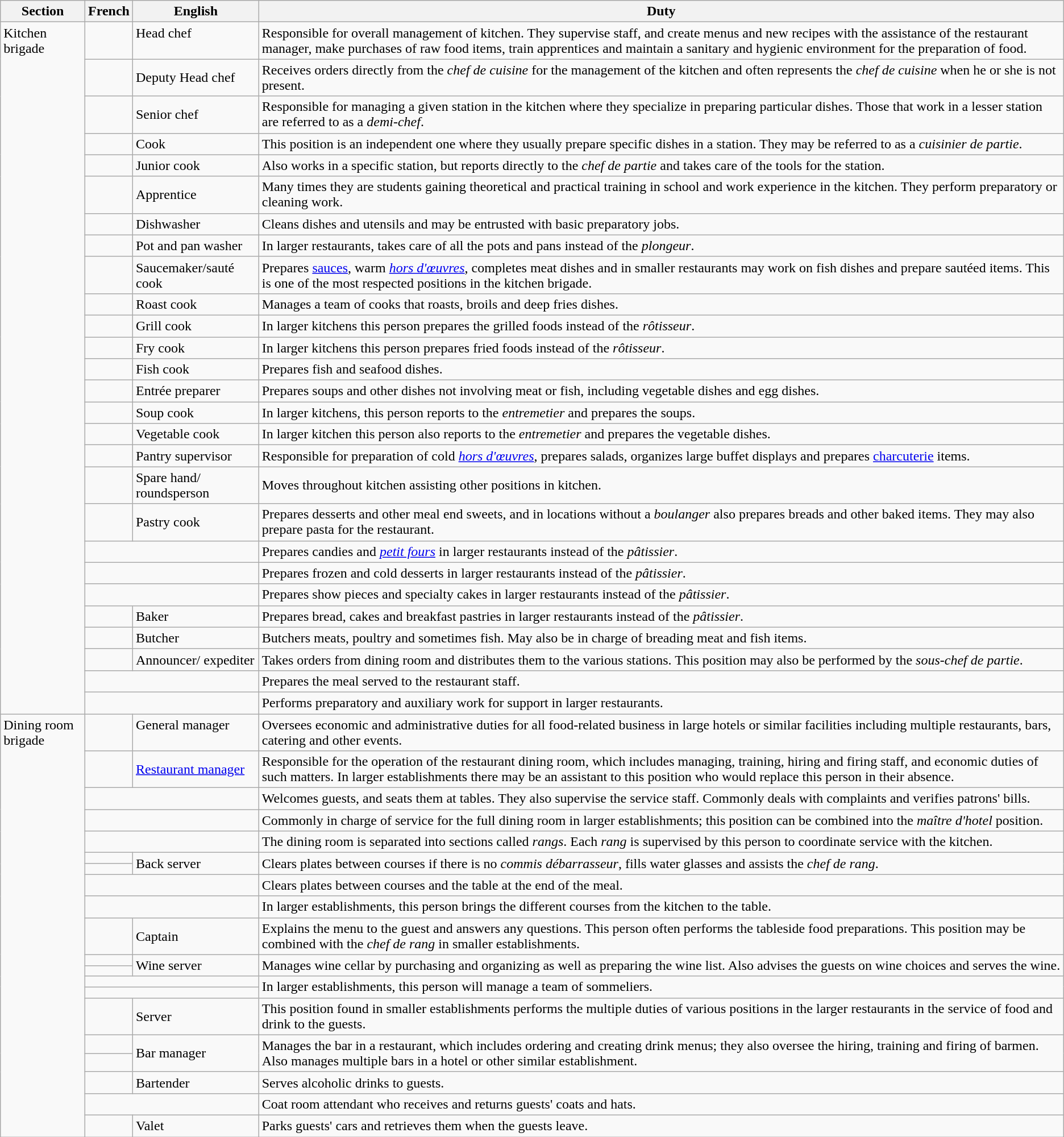<table class="wikitable">
<tr>
<th>Section</th>
<th>French</th>
<th>English</th>
<th>Duty</th>
</tr>
<tr valign="top">
<td rowspan=27>Kitchen brigade</td>
<td></td>
<td>Head chef</td>
<td>Responsible for overall management of kitchen. They supervise staff, and create menus and new recipes with the assistance of the restaurant manager, make purchases of raw food items, train apprentices and maintain a sanitary and hygienic environment for the preparation of food.</td>
</tr>
<tr>
<td></td>
<td>Deputy Head chef</td>
<td>Receives orders directly from the <em>chef de cuisine</em> for the management of the kitchen and often represents the <em>chef de cuisine</em> when he or she is not present.</td>
</tr>
<tr>
<td></td>
<td>Senior chef</td>
<td>Responsible for managing a given station in the kitchen where they specialize in preparing particular dishes. Those that work in a lesser station are referred to as a <em>demi-chef</em>.</td>
</tr>
<tr>
<td></td>
<td>Cook</td>
<td>This position is an independent one where they usually prepare specific dishes in a station. They may be referred to as a <em>cuisinier de partie</em>.</td>
</tr>
<tr>
<td></td>
<td>Junior cook</td>
<td>Also works in a specific station, but reports directly to the <em>chef de partie</em> and takes care of the tools for the station.</td>
</tr>
<tr>
<td></td>
<td>Apprentice</td>
<td>Many times they are students gaining theoretical and practical training in school and work experience in the kitchen. They perform preparatory or cleaning work.</td>
</tr>
<tr>
<td></td>
<td>Dishwasher</td>
<td>Cleans dishes and utensils and may be entrusted with basic preparatory jobs.</td>
</tr>
<tr>
<td></td>
<td>Pot and pan washer</td>
<td>In larger restaurants, takes care of all the pots and pans instead of the <em>plongeur</em>.</td>
</tr>
<tr>
<td></td>
<td>Saucemaker/sauté cook</td>
<td>Prepares <a href='#'>sauces</a>, warm <em><a href='#'>hors d'œuvres</a></em>, completes meat dishes and in smaller restaurants may work on fish dishes and prepare sautéed items. This is one of the most respected positions in the kitchen brigade.</td>
</tr>
<tr>
<td></td>
<td>Roast cook</td>
<td>Manages a team of cooks that roasts, broils and deep fries dishes.</td>
</tr>
<tr>
<td></td>
<td>Grill cook</td>
<td>In larger kitchens this person prepares the grilled foods instead of the <em>rôtisseur</em>.</td>
</tr>
<tr>
<td></td>
<td>Fry cook</td>
<td>In larger kitchens this person prepares fried foods instead of the <em>rôtisseur</em>.</td>
</tr>
<tr>
<td></td>
<td>Fish cook</td>
<td>Prepares fish and seafood dishes.</td>
</tr>
<tr>
<td></td>
<td>Entrée preparer</td>
<td>Prepares soups and other dishes not involving meat or fish, including vegetable dishes and egg dishes.</td>
</tr>
<tr>
<td></td>
<td>Soup cook</td>
<td>In larger kitchens, this person reports to the <em>entremetier</em> and prepares the soups.</td>
</tr>
<tr>
<td></td>
<td>Vegetable cook</td>
<td>In larger kitchen this person also reports to the <em>entremetier</em> and prepares the vegetable dishes.</td>
</tr>
<tr>
<td></td>
<td>Pantry supervisor</td>
<td>Responsible for preparation of cold <em><a href='#'>hors d'œuvres</a></em>, prepares salads, organizes large buffet displays and prepares <a href='#'>charcuterie</a> items.</td>
</tr>
<tr>
<td></td>
<td>Spare hand/ roundsperson</td>
<td>Moves throughout kitchen assisting other positions in kitchen.</td>
</tr>
<tr>
<td></td>
<td>Pastry cook</td>
<td>Prepares desserts and other meal end sweets, and in locations without a <em>boulanger</em> also prepares breads and other baked items. They may also prepare pasta for the restaurant.</td>
</tr>
<tr>
<td colspan=2></td>
<td>Prepares candies and <em><a href='#'>petit fours</a></em> in larger restaurants instead of the <em>pâtissier</em>.</td>
</tr>
<tr>
<td colspan=2></td>
<td>Prepares frozen and cold desserts in larger restaurants instead of the <em>pâtissier</em>.</td>
</tr>
<tr>
<td colspan=2></td>
<td>Prepares show pieces and specialty cakes in larger restaurants instead of the <em>pâtissier</em>.</td>
</tr>
<tr>
<td></td>
<td>Baker</td>
<td>Prepares bread, cakes and breakfast pastries in larger restaurants instead of the <em>pâtissier</em>.</td>
</tr>
<tr>
<td></td>
<td>Butcher</td>
<td>Butchers meats, poultry and sometimes fish. May also be in charge of breading meat and fish items.</td>
</tr>
<tr>
<td></td>
<td>Announcer/ expediter</td>
<td>Takes orders from dining room and distributes them to the various stations. This position may also be performed by the <em>sous-chef de partie</em>.</td>
</tr>
<tr>
<td colspan=2></td>
<td>Prepares the meal served to the restaurant staff.</td>
</tr>
<tr>
<td colspan=2></td>
<td>Performs preparatory and auxiliary work for support in larger restaurants.</td>
</tr>
<tr valign="top">
<td rowspan=20>Dining room brigade</td>
<td></td>
<td>General manager</td>
<td>Oversees economic and administrative duties for all food-related business in large hotels or similar facilities including multiple restaurants, bars, catering and other events.</td>
</tr>
<tr>
<td></td>
<td><a href='#'>Restaurant manager</a></td>
<td>Responsible for the operation of the restaurant dining room, which includes managing, training, hiring and firing staff, and economic duties of such matters. In larger establishments there may be an assistant to this position who would replace this person in their absence.</td>
</tr>
<tr>
<td colspan=2></td>
<td>Welcomes guests, and seats them at tables. They also supervise the service staff. Commonly deals with complaints and verifies patrons' bills.</td>
</tr>
<tr>
<td colspan=2></td>
<td>Commonly in charge of service for the full dining room in larger establishments; this position can be combined into the <em>maître d'hotel</em> position.</td>
</tr>
<tr>
<td colspan=2></td>
<td>The dining room is separated into sections called <em>rangs</em>. Each <em>rang</em> is supervised by this person to coordinate service with the kitchen.</td>
</tr>
<tr>
<td></td>
<td rowspan=2>Back server</td>
<td rowspan=2>Clears plates between courses if there is no <em>commis débarrasseur</em>, fills water glasses and assists the <em>chef de rang</em>.</td>
</tr>
<tr>
<td></td>
</tr>
<tr>
<td colspan=2></td>
<td>Clears plates between courses and the table at the end of the meal.</td>
</tr>
<tr>
<td colspan=2></td>
<td>In larger establishments, this person brings the different courses from the kitchen to the table.</td>
</tr>
<tr>
<td></td>
<td>Captain</td>
<td>Explains the menu to the guest and answers any questions. This person often performs the tableside food preparations. This position may be combined with the <em>chef de rang</em> in smaller establishments.</td>
</tr>
<tr>
<td></td>
<td rowspan=2>Wine server</td>
<td rowspan=2>Manages wine cellar by purchasing and organizing as well as preparing the wine list. Also advises the guests on wine choices and serves the wine.</td>
</tr>
<tr>
<td></td>
</tr>
<tr>
<td colspan=2></td>
<td rowspan=2>In larger establishments, this person will manage a team of sommeliers.</td>
</tr>
<tr>
<td colspan=2></td>
</tr>
<tr>
<td></td>
<td>Server</td>
<td>This position found in smaller establishments performs the multiple duties of various positions in the larger restaurants in the service of food and drink to the guests.</td>
</tr>
<tr>
<td></td>
<td rowspan=2>Bar manager</td>
<td rowspan=2>Manages the bar in a restaurant, which includes ordering and creating drink menus; they also oversee the hiring, training and firing of barmen. Also manages multiple bars in a hotel or other similar establishment.</td>
</tr>
<tr>
<td></td>
</tr>
<tr>
<td></td>
<td>Bartender</td>
<td>Serves alcoholic drinks to guests.</td>
</tr>
<tr>
<td colspan=2></td>
<td>Coat room attendant who receives and returns guests' coats and hats.</td>
</tr>
<tr>
<td></td>
<td>Valet</td>
<td>Parks guests' cars and retrieves them when the guests leave.</td>
</tr>
</table>
